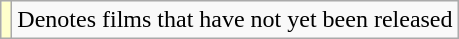<table class="wikitable">
<tr>
<td style="background:#FFFFCC;"></td>
<td>Denotes films that have not yet been released</td>
</tr>
</table>
